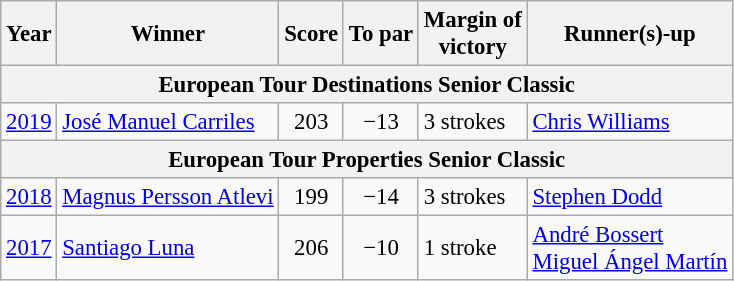<table class="wikitable" style="font-size:95%">
<tr>
<th>Year</th>
<th>Winner</th>
<th>Score</th>
<th>To par</th>
<th>Margin of<br>victory</th>
<th>Runner(s)-up</th>
</tr>
<tr>
<th colspan=7>European Tour Destinations Senior Classic</th>
</tr>
<tr>
<td><a href='#'>2019</a></td>
<td> <a href='#'>José Manuel Carriles</a></td>
<td align=center>203</td>
<td align=center>−13</td>
<td>3 strokes</td>
<td> <a href='#'>Chris Williams</a></td>
</tr>
<tr>
<th colspan=7>European Tour Properties Senior Classic</th>
</tr>
<tr>
<td><a href='#'>2018</a></td>
<td> <a href='#'>Magnus Persson Atlevi</a></td>
<td align=center>199</td>
<td align=center>−14</td>
<td>3 strokes</td>
<td> <a href='#'>Stephen Dodd</a></td>
</tr>
<tr>
<td><a href='#'>2017</a></td>
<td> <a href='#'>Santiago Luna</a></td>
<td align=center>206</td>
<td align=center>−10</td>
<td>1 stroke</td>
<td> <a href='#'>André Bossert</a><br> <a href='#'>Miguel Ángel Martín</a></td>
</tr>
</table>
